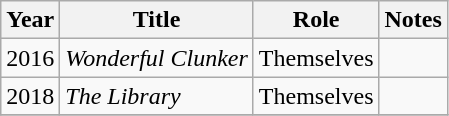<table class="wikitable sortable">
<tr>
<th>Year</th>
<th>Title</th>
<th>Role</th>
<th class="unsortable">Notes</th>
</tr>
<tr>
<td>2016</td>
<td><em>Wonderful Clunker</em></td>
<td>Themselves</td>
<td></td>
</tr>
<tr>
<td>2018</td>
<td><em>The Library</em></td>
<td>Themselves</td>
<td></td>
</tr>
<tr>
</tr>
</table>
